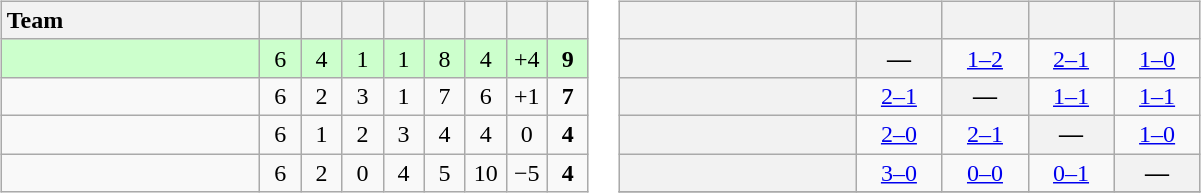<table>
<tr>
<td><br><table class="wikitable" style="text-align: center;">
<tr>
<th width=165 style="text-align:left;">Team</th>
<th width=20></th>
<th width=20></th>
<th width=20></th>
<th width=20></th>
<th width=20></th>
<th width=20></th>
<th width=20></th>
<th width=20></th>
</tr>
<tr style="background:#ccffcc;">
<td style="text-align:left;"></td>
<td>6</td>
<td>4</td>
<td>1</td>
<td>1</td>
<td>8</td>
<td>4</td>
<td>+4</td>
<td><strong>9</strong></td>
</tr>
<tr>
<td style="text-align:left;"></td>
<td>6</td>
<td>2</td>
<td>3</td>
<td>1</td>
<td>7</td>
<td>6</td>
<td>+1</td>
<td><strong>7</strong></td>
</tr>
<tr>
<td style="text-align:left;"></td>
<td>6</td>
<td>1</td>
<td>2</td>
<td>3</td>
<td>4</td>
<td>4</td>
<td>0</td>
<td><strong>4</strong></td>
</tr>
<tr>
<td style="text-align:left;"></td>
<td>6</td>
<td>2</td>
<td>0</td>
<td>4</td>
<td>5</td>
<td>10</td>
<td>−5</td>
<td><strong>4</strong></td>
</tr>
</table>
</td>
<td><br><table class="wikitable" style="text-align:center">
<tr>
<th width="150"> </th>
<th width="50"></th>
<th width="50"></th>
<th width="50"></th>
<th width="50"></th>
</tr>
<tr>
<th style="text-align:right;"></th>
<th>—</th>
<td title="Bangladesh v India"><a href='#'>1–2</a></td>
<td title="Bangladesh v Indonesia"><a href='#'>2–1</a></td>
<td title="Bangladesh v Thailand"><a href='#'>1–0</a></td>
</tr>
<tr>
<th style="text-align:right;"></th>
<td title="India v Bangladesh"><a href='#'>2–1</a></td>
<th>—</th>
<td title="India v Indonesia"><a href='#'>1–1</a></td>
<td title="India v Thailand"><a href='#'>1–1</a></td>
</tr>
<tr>
<th style="text-align:right;"></th>
<td title="Indonesia v Bangladesh"><a href='#'>2–0</a></td>
<td title="Indonesia v India"><a href='#'>2–1</a></td>
<th>—</th>
<td title="Indonesia v Thailand"><a href='#'>1–0</a></td>
</tr>
<tr>
<th style="text-align:right;"></th>
<td title="Thailand v Bangladesh"><a href='#'>3–0</a></td>
<td title="Thailand v India"><a href='#'>0–0</a></td>
<td title="Thailand v Indonesia"><a href='#'>0–1</a></td>
<th>—</th>
</tr>
<tr>
</tr>
</table>
</td>
</tr>
</table>
